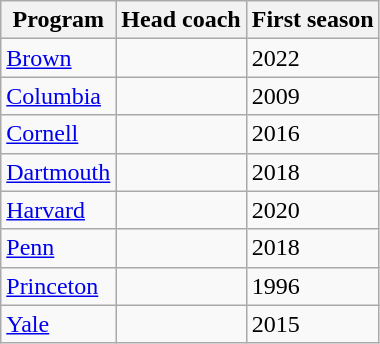<table class="wikitable sortable">
<tr>
<th>Program</th>
<th>Head coach</th>
<th>First season</th>
</tr>
<tr>
<td><a href='#'>Brown</a></td>
<td></td>
<td>2022</td>
</tr>
<tr>
<td><a href='#'>Columbia</a></td>
<td></td>
<td>2009</td>
</tr>
<tr>
<td><a href='#'>Cornell</a></td>
<td></td>
<td>2016</td>
</tr>
<tr>
<td><a href='#'>Dartmouth</a></td>
<td></td>
<td>2018</td>
</tr>
<tr>
<td><a href='#'>Harvard</a></td>
<td></td>
<td>2020</td>
</tr>
<tr>
<td><a href='#'>Penn</a></td>
<td></td>
<td>2018</td>
</tr>
<tr>
<td><a href='#'>Princeton</a></td>
<td></td>
<td>1996</td>
</tr>
<tr>
<td><a href='#'>Yale</a></td>
<td></td>
<td>2015</td>
</tr>
</table>
